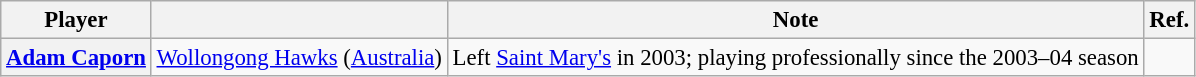<table class="wikitable sortable plainrowheaders" style="text-align:left; font-size:95%">
<tr>
<th>Player</th>
<th></th>
<th class=unsortable>Note</th>
<th class=unsortable>Ref.</th>
</tr>
<tr>
<th scope="row"> <a href='#'>Adam Caporn</a></th>
<td><a href='#'>Wollongong Hawks</a> (<a href='#'>Australia</a>)</td>
<td>Left <a href='#'>Saint Mary's</a> in 2003; playing professionally since the 2003–04 season</td>
<td align=center></td>
</tr>
</table>
